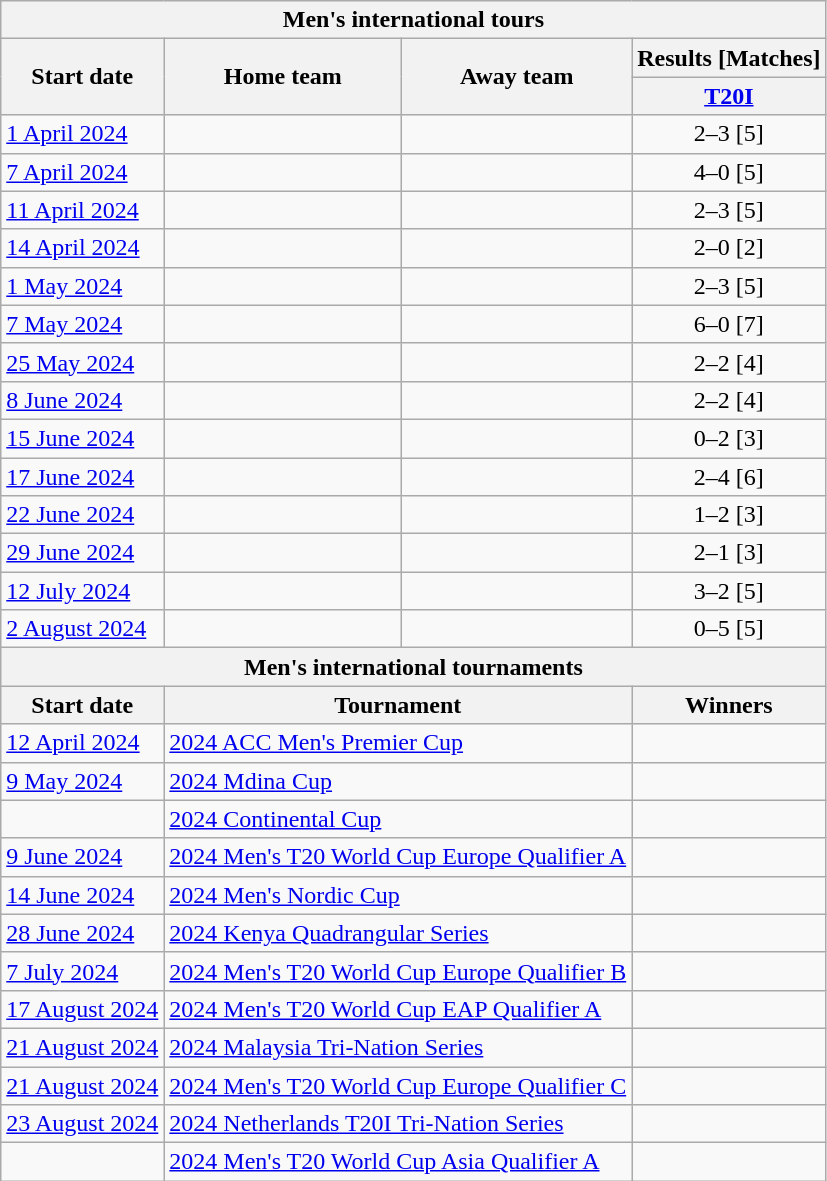<table class="wikitable" style="text-align:center;">
<tr>
<th colspan="4">Men's international tours</th>
</tr>
<tr>
<th rowspan=2>Start date</th>
<th rowspan=2>Home team</th>
<th rowspan=2>Away team</th>
<th>Results [Matches]</th>
</tr>
<tr>
<th><a href='#'>T20I</a></th>
</tr>
<tr>
<td style="text-align:left"><a href='#'>1 April 2024</a></td>
<td style="text-align:left"></td>
<td style="text-align:left"></td>
<td>2–3 [5]</td>
</tr>
<tr>
<td style="text-align:left"><a href='#'>7 April 2024</a></td>
<td style="text-align:left"></td>
<td style="text-align:left"></td>
<td>4–0 [5]</td>
</tr>
<tr>
<td style="text-align:left"><a href='#'>11 April 2024</a></td>
<td style="text-align:left"></td>
<td style="text-align:left"></td>
<td>2–3 [5]</td>
</tr>
<tr>
<td style="text-align:left"><a href='#'>14 April 2024</a></td>
<td style="text-align:left"></td>
<td style="text-align:left"></td>
<td>2–0 [2]</td>
</tr>
<tr>
<td style="text-align:left"><a href='#'>1 May 2024</a></td>
<td style="text-align:left"></td>
<td style="text-align:left"></td>
<td>2–3 [5]</td>
</tr>
<tr>
<td style="text-align:left"><a href='#'>7 May 2024</a></td>
<td style="text-align:left"></td>
<td style="text-align:left"></td>
<td>6–0 [7]</td>
</tr>
<tr>
<td style="text-align:left"><a href='#'>25 May 2024</a></td>
<td style="text-align:left"></td>
<td style="text-align:left"></td>
<td>2–2 [4]</td>
</tr>
<tr>
<td style="text-align:left"><a href='#'>8 June 2024</a></td>
<td style="text-align:left"></td>
<td style="text-align:left"></td>
<td>2–2 [4]</td>
</tr>
<tr>
<td style="text-align:left"><a href='#'>15 June 2024</a></td>
<td style="text-align:left"></td>
<td style="text-align:left"></td>
<td>0–2 [3]</td>
</tr>
<tr>
<td style="text-align:left"><a href='#'>17 June 2024</a></td>
<td style="text-align:left"></td>
<td style="text-align:left"></td>
<td>2–4 [6]</td>
</tr>
<tr>
<td style="text-align:left"><a href='#'>22 June 2024</a></td>
<td style="text-align:left"></td>
<td style="text-align:left"></td>
<td>1–2 [3]</td>
</tr>
<tr>
<td style="text-align:left"><a href='#'>29 June 2024</a></td>
<td style="text-align:left"></td>
<td style="text-align:left"></td>
<td>2–1 [3]</td>
</tr>
<tr>
<td style="text-align:left"><a href='#'>12 July 2024</a></td>
<td style="text-align:left"></td>
<td style="text-align:left"></td>
<td>3–2 [5]</td>
</tr>
<tr>
<td style="text-align:left"><a href='#'>2 August 2024</a></td>
<td style="text-align:left"></td>
<td style="text-align:left"></td>
<td>0–5 [5]</td>
</tr>
<tr>
<th colspan="4">Men's international tournaments</th>
</tr>
<tr>
<th>Start date</th>
<th colspan=2>Tournament</th>
<th>Winners</th>
</tr>
<tr>
<td style="text-align:left"><a href='#'>12 April 2024</a></td>
<td style="text-align:left" colspan=2> <a href='#'>2024 ACC Men's Premier Cup</a></td>
<td style="text-align:left"></td>
</tr>
<tr>
<td style="text-align:left"><a href='#'>9 May 2024</a></td>
<td style="text-align:left" colspan=2> <a href='#'>2024 Mdina Cup</a></td>
<td style="text-align:left"></td>
</tr>
<tr>
<td style="text-align:left"><a href='#'></a></td>
<td style="text-align:left" colspan=2> <a href='#'>2024 Continental Cup</a></td>
<td style="text-align:left"></td>
</tr>
<tr>
<td style="text-align:left"><a href='#'>9 June 2024</a></td>
<td colspan="2" style="text-align:left"> <a href='#'>2024 Men's T20 World Cup Europe Qualifier A</a></td>
<td style="text-align:left"></td>
</tr>
<tr>
<td style="text-align:left"><a href='#'>14 June 2024</a></td>
<td colspan="2" style="text-align:left"> <a href='#'>2024 Men's Nordic Cup</a></td>
<td style="text-align:left"></td>
</tr>
<tr>
<td style="text-align:left"><a href='#'>28 June 2024</a></td>
<td colspan="2" style="text-align:left"> <a href='#'>2024 Kenya Quadrangular Series</a></td>
<td style="text-align:left"></td>
</tr>
<tr>
<td style="text-align:left"><a href='#'>7 July 2024</a></td>
<td colspan="2" style="text-align:left"> <a href='#'>2024 Men's T20 World Cup Europe Qualifier B</a></td>
<td style="text-align:left"></td>
</tr>
<tr>
<td style="text-align:left"><a href='#'>17 August 2024</a></td>
<td colspan="2" style="text-align:left"> <a href='#'>2024 Men's T20 World Cup EAP Qualifier A</a></td>
<td style="text-align:left"></td>
</tr>
<tr>
<td style="text-align:left"><a href='#'>21 August 2024</a></td>
<td colspan="2" style="text-align:left"> <a href='#'>2024 Malaysia Tri-Nation Series</a></td>
<td style="text-align:left"></td>
</tr>
<tr>
<td style="text-align:left"><a href='#'>21 August 2024</a></td>
<td colspan="2" style="text-align:left"> <a href='#'>2024 Men's T20 World Cup Europe Qualifier C</a></td>
<td style="text-align:left"></td>
</tr>
<tr>
<td style="text-align:left"><a href='#'>23 August 2024</a></td>
<td colspan="2" style="text-align:left"> <a href='#'>2024 Netherlands T20I Tri-Nation Series</a></td>
<td style="text-align:left"></td>
</tr>
<tr>
<td style="text-align:left"></td>
<td colspan="2" style="text-align:left"> <a href='#'>2024 Men's T20 World Cup Asia Qualifier A</a></td>
<td style="text-align:left"></td>
</tr>
</table>
